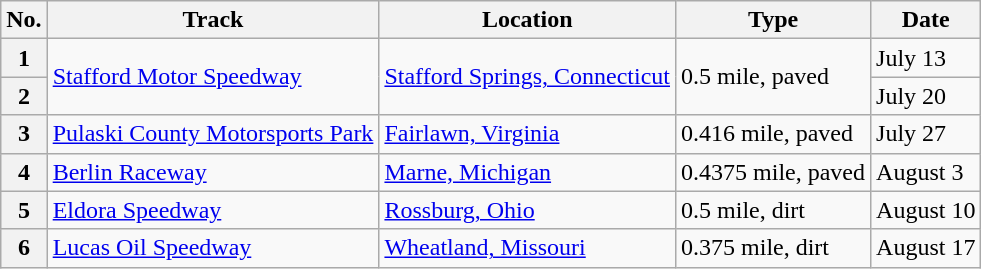<table class="wikitable">
<tr>
<th>No.</th>
<th>Track</th>
<th>Location</th>
<th>Type</th>
<th>Date</th>
</tr>
<tr>
<th>1</th>
<td rowspan="2"><a href='#'>Stafford Motor Speedway</a></td>
<td rowspan="2"><a href='#'>Stafford Springs, Connecticut</a></td>
<td rowspan="2">0.5 mile, paved</td>
<td>July 13</td>
</tr>
<tr>
<th>2</th>
<td>July 20</td>
</tr>
<tr>
<th>3</th>
<td><a href='#'>Pulaski County Motorsports Park</a></td>
<td><a href='#'>Fairlawn, Virginia</a></td>
<td>0.416 mile, paved</td>
<td>July 27</td>
</tr>
<tr>
<th>4</th>
<td><a href='#'>Berlin Raceway</a></td>
<td><a href='#'>Marne, Michigan</a></td>
<td>0.4375 mile, paved</td>
<td>August 3</td>
</tr>
<tr>
<th>5</th>
<td><a href='#'>Eldora Speedway</a></td>
<td><a href='#'>Rossburg, Ohio</a></td>
<td>0.5 mile, dirt</td>
<td>August 10</td>
</tr>
<tr>
<th>6</th>
<td><a href='#'>Lucas Oil Speedway</a></td>
<td><a href='#'>Wheatland, Missouri</a></td>
<td>0.375 mile, dirt</td>
<td>August 17</td>
</tr>
</table>
